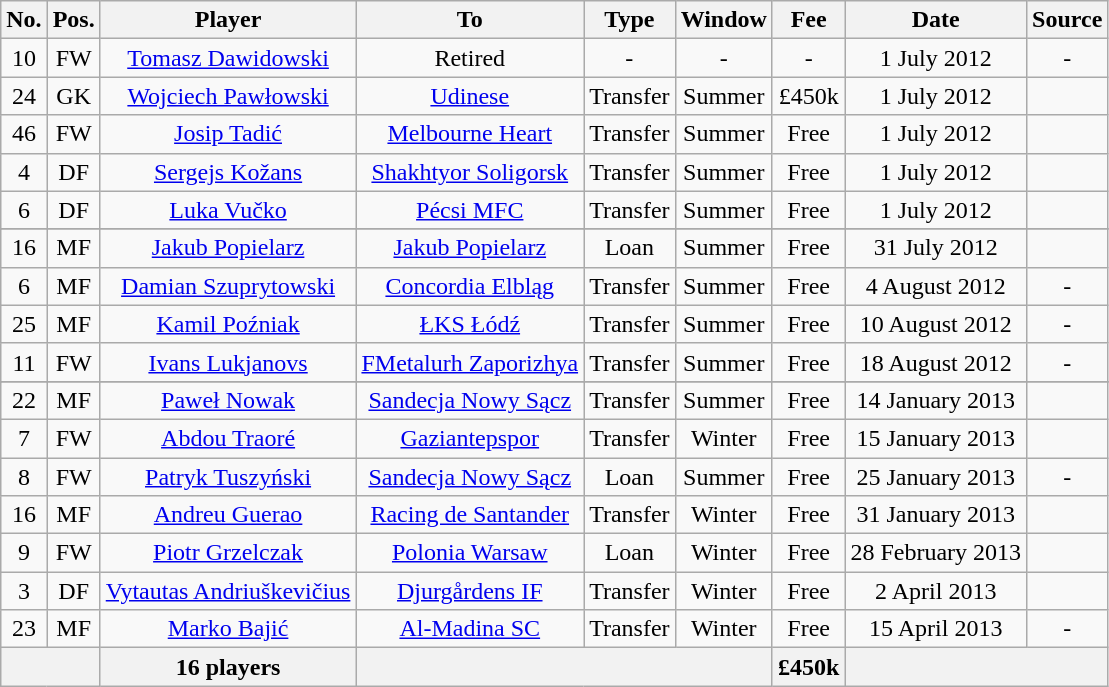<table class="wikitable" style="text-align: center">
<tr>
<th>No.</th>
<th>Pos.</th>
<th>Player</th>
<th>To</th>
<th>Type</th>
<th>Window</th>
<th>Fee</th>
<th>Date</th>
<th>Source</th>
</tr>
<tr>
<td>10</td>
<td>FW</td>
<td><a href='#'>Tomasz Dawidowski</a></td>
<td>Retired</td>
<td>-</td>
<td>-</td>
<td>-</td>
<td>1 July 2012</td>
<td>-</td>
</tr>
<tr>
<td>24</td>
<td>GK</td>
<td><a href='#'>Wojciech Pawłowski</a></td>
<td><a href='#'>Udinese</a></td>
<td>Transfer</td>
<td>Summer</td>
<td>£450k</td>
<td>1 July 2012</td>
<td></td>
</tr>
<tr>
<td>46</td>
<td>FW</td>
<td><a href='#'>Josip Tadić</a></td>
<td><a href='#'>Melbourne Heart</a></td>
<td>Transfer</td>
<td>Summer</td>
<td>Free</td>
<td>1 July 2012</td>
<td></td>
</tr>
<tr>
<td>4</td>
<td>DF</td>
<td><a href='#'>Sergejs Kožans</a></td>
<td><a href='#'>Shakhtyor Soligorsk</a></td>
<td>Transfer</td>
<td>Summer</td>
<td>Free</td>
<td>1 July 2012</td>
<td></td>
</tr>
<tr>
<td>6</td>
<td>DF</td>
<td><a href='#'>Luka Vučko</a></td>
<td><a href='#'>Pécsi MFC</a></td>
<td>Transfer</td>
<td>Summer</td>
<td>Free</td>
<td>1 July 2012</td>
<td></td>
</tr>
<tr>
</tr>
<tr ||DF||>
</tr>
<tr>
</tr>
<tr ||MF||>
</tr>
<tr>
<td>16</td>
<td>MF</td>
<td><a href='#'>Jakub Popielarz</a></td>
<td><a href='#'>Jakub Popielarz</a></td>
<td>Loan</td>
<td>Summer</td>
<td>Free</td>
<td>31 July 2012</td>
<td></td>
</tr>
<tr>
<td>6</td>
<td>MF</td>
<td><a href='#'>Damian Szuprytowski</a></td>
<td><a href='#'>Concordia Elbląg</a></td>
<td>Transfer</td>
<td>Summer</td>
<td>Free</td>
<td>4 August 2012</td>
<td>-</td>
</tr>
<tr>
<td>25</td>
<td>MF</td>
<td><a href='#'>Kamil Poźniak</a></td>
<td><a href='#'>ŁKS Łódź</a></td>
<td>Transfer</td>
<td>Summer</td>
<td>Free</td>
<td>10 August 2012</td>
<td>-</td>
</tr>
<tr>
<td>11</td>
<td>FW</td>
<td><a href='#'>Ivans Lukjanovs</a></td>
<td><a href='#'>FMetalurh Zaporizhya</a></td>
<td>Transfer</td>
<td>Summer</td>
<td>Free</td>
<td>18 August 2012</td>
<td>-</td>
</tr>
<tr>
</tr>
<tr ||FW||>
</tr>
<tr>
<td>22</td>
<td>MF</td>
<td><a href='#'>Paweł Nowak</a></td>
<td><a href='#'>Sandecja Nowy Sącz</a></td>
<td>Transfer</td>
<td>Summer</td>
<td>Free</td>
<td>14 January 2013</td>
<td></td>
</tr>
<tr>
<td>7</td>
<td>FW</td>
<td><a href='#'>Abdou Traoré</a></td>
<td><a href='#'>Gaziantepspor</a></td>
<td>Transfer</td>
<td>Winter</td>
<td>Free</td>
<td>15 January 2013</td>
<td></td>
</tr>
<tr>
<td>8</td>
<td>FW</td>
<td><a href='#'>Patryk Tuszyński</a></td>
<td><a href='#'>Sandecja Nowy Sącz</a></td>
<td>Loan</td>
<td>Summer</td>
<td>Free</td>
<td>25 January 2013</td>
<td>-</td>
</tr>
<tr>
<td>16</td>
<td>MF</td>
<td><a href='#'>Andreu Guerao</a></td>
<td><a href='#'>Racing de Santander</a></td>
<td>Transfer</td>
<td>Winter</td>
<td>Free</td>
<td>31 January 2013</td>
<td></td>
</tr>
<tr>
<td>9</td>
<td>FW</td>
<td><a href='#'>Piotr Grzelczak</a></td>
<td><a href='#'>Polonia Warsaw</a></td>
<td>Loan</td>
<td>Winter</td>
<td>Free</td>
<td>28 February 2013</td>
<td></td>
</tr>
<tr>
<td>3</td>
<td>DF</td>
<td><a href='#'>Vytautas Andriuškevičius</a></td>
<td><a href='#'>Djurgårdens IF</a></td>
<td>Transfer</td>
<td>Winter</td>
<td>Free</td>
<td>2 April 2013</td>
<td></td>
</tr>
<tr>
<td>23</td>
<td>MF</td>
<td><a href='#'>Marko Bajić</a></td>
<td><a href='#'>Al-Madina SC</a></td>
<td>Transfer</td>
<td>Winter</td>
<td>Free</td>
<td>15 April 2013</td>
<td>-</td>
</tr>
<tr>
<th colspan=2></th>
<th>16 players</th>
<th colspan=3></th>
<th>£450k</th>
<th colspan=2></th>
</tr>
</table>
